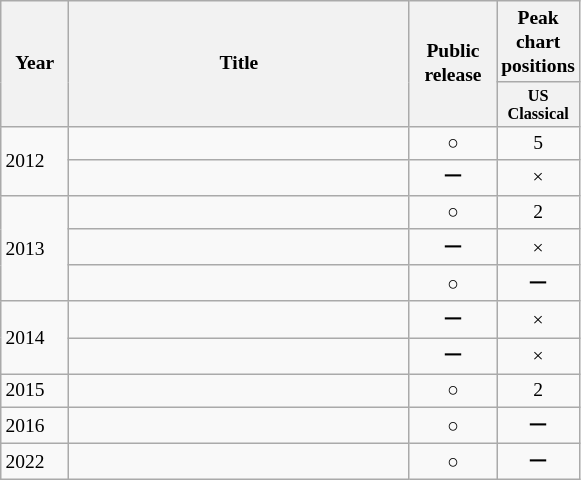<table class="wikitable" style=font-size:small>
<tr>
<th rowspan=2, style="width:3em">Year</th>
<th rowspan=2, style="width:17em">Title</th>
<th rowspan=2, style="width:4em">Public release</th>
<th colspan=1style>Peak chart positions</th>
</tr>
<tr style=font-size:smaller;>
<th width=40>US Classical</th>
</tr>
<tr>
<td rowspan=2>2012</td>
<td><br></td>
<td style="text-align:center;">○</td>
<td style="text-align:center;">5</td>
</tr>
<tr>
<td><br></td>
<td style="text-align:center;">ー</td>
<td style="text-align:center;">×</td>
</tr>
<tr>
<td rowspan=3>2013</td>
<td><br></td>
<td style="text-align:center;">○</td>
<td style="text-align:center;">2</td>
</tr>
<tr>
<td><br></td>
<td style="text-align:center;">ー</td>
<td style="text-align:center;">×</td>
</tr>
<tr>
<td><br></td>
<td style="text-align:center;">○</td>
<td style="text-align:center;">ー</td>
</tr>
<tr>
<td rowspan=2>2014</td>
<td><br></td>
<td style="text-align:center;">ー</td>
<td style="text-align:center;">×</td>
</tr>
<tr>
<td><br></td>
<td style="text-align:center;">ー</td>
<td style="text-align:center;">×</td>
</tr>
<tr>
<td>2015</td>
<td><br></td>
<td style="text-align:center;">○</td>
<td style="text-align:center;">2</td>
</tr>
<tr>
<td>2016</td>
<td><br></td>
<td style="text-align:center;">○</td>
<td style="text-align:center;">ー</td>
</tr>
<tr>
<td>2022</td>
<td><br></td>
<td style="text-align:center;">○</td>
<td style="text-align:center;">ー</td>
</tr>
</table>
